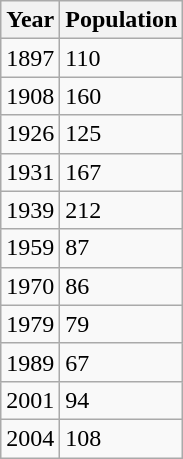<table class="wikitable">
<tr>
<th>Year</th>
<th>Population</th>
</tr>
<tr>
<td>1897</td>
<td>110</td>
</tr>
<tr>
<td>1908</td>
<td>160</td>
</tr>
<tr>
<td>1926</td>
<td>125</td>
</tr>
<tr>
<td>1931</td>
<td>167</td>
</tr>
<tr>
<td>1939</td>
<td>212</td>
</tr>
<tr>
<td>1959</td>
<td>87</td>
</tr>
<tr>
<td>1970</td>
<td>86</td>
</tr>
<tr>
<td>1979</td>
<td>79</td>
</tr>
<tr>
<td>1989</td>
<td>67</td>
</tr>
<tr>
<td>2001</td>
<td>94</td>
</tr>
<tr>
<td>2004</td>
<td>108</td>
</tr>
</table>
